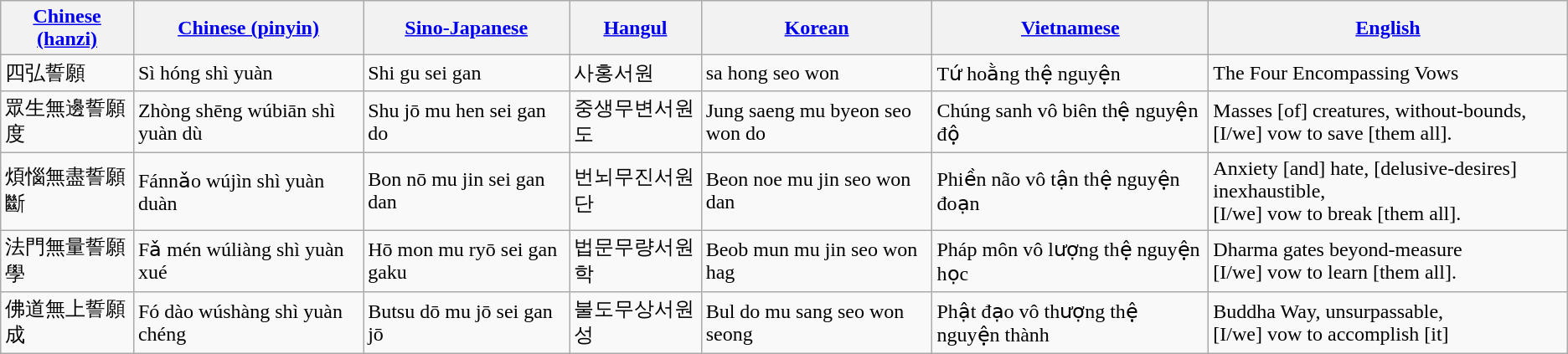<table class="wikitable">
<tr>
<th><a href='#'>Chinese (hanzi)</a></th>
<th><a href='#'>Chinese (pinyin)</a></th>
<th><a href='#'>Sino-Japanese</a></th>
<th><a href='#'>Hangul</a></th>
<th><a href='#'>Korean</a></th>
<th><a href='#'>Vietnamese</a></th>
<th><a href='#'>English</a></th>
</tr>
<tr>
<td>四弘誓願</td>
<td>Sì hóng shì yuàn</td>
<td>Shi gu sei gan</td>
<td>사홍서원</td>
<td>sa hong seo won</td>
<td>Tứ hoằng thệ nguyện</td>
<td>The Four Encompassing Vows</td>
</tr>
<tr>
<td>眾生無邊誓願度</td>
<td>Zhòng shēng wúbiān shì yuàn dù</td>
<td>Shu jō mu hen sei gan do</td>
<td>중생무변서원도</td>
<td>Jung saeng mu byeon seo won do</td>
<td>Chúng sanh vô biên thệ nguyện độ</td>
<td>Masses [of] creatures, without-bounds,<br>[I/we] vow to save [them all].</td>
</tr>
<tr>
<td>煩惱無盡誓願斷</td>
<td>Fánnǎo wújìn shì yuàn duàn</td>
<td>Bon nō mu jin sei gan dan</td>
<td>번뇌무진서원단</td>
<td>Beon noe mu jin seo won dan</td>
<td>Phiền não vô tận thệ nguyện đoạn</td>
<td>Anxiety [and] hate, [delusive-desires] inexhaustible,<br>[I/we] vow to break [them all].</td>
</tr>
<tr>
<td>法門無量誓願學</td>
<td>Fǎ mén wúliàng shì yuàn xué</td>
<td>Hō mon mu ryō sei gan gaku</td>
<td>법문무량서원학</td>
<td>Beob mun mu jin seo won hag</td>
<td>Pháp môn vô lượng thệ nguyện học</td>
<td>Dharma gates beyond-measure<br>[I/we] vow to learn [them all].</td>
</tr>
<tr>
<td>佛道無上誓願成</td>
<td>Fó dào wúshàng shì yuàn chéng</td>
<td>Butsu dō mu jō sei gan jō</td>
<td>불도무상서원성</td>
<td>Bul do mu sang seo won seong</td>
<td>Phật đạo vô thượng thệ nguyện thành</td>
<td>Buddha Way, unsurpassable,<br>[I/we] vow to accomplish [it]</td>
</tr>
</table>
